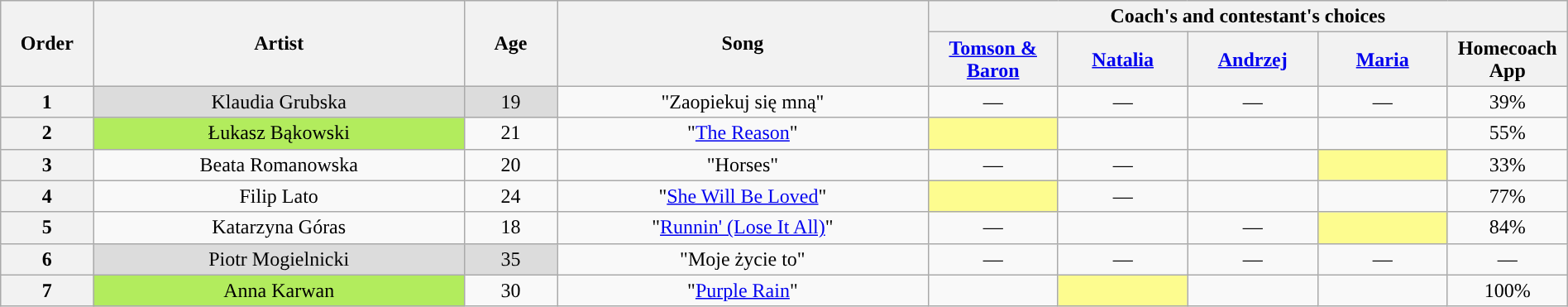<table class="wikitable" style="text-align:center; width:100%;">
<tr>
<th scope="col" rowspan="2" style="width:05%;">Order</th>
<th scope="col" rowspan="2" style="width:20%;">Artist</th>
<th scope="col" rowspan="2" style="width:05%;">Age</th>
<th scope="col" rowspan="2" style="width:20%;">Song</th>
<th scope="col" colspan="5" style="width:32%;">Coach's and contestant's choices</th>
</tr>
<tr>
<th style="width:07%;"><a href='#'>Tomson & Baron</a></th>
<th style="width:07%;"><a href='#'>Natalia</a></th>
<th style="width:07%;"><a href='#'>Andrzej</a></th>
<th style="width:07%;"><a href='#'>Maria</a></th>
<th style="width:04%;">Homecoach App</th>
</tr>
<tr>
<th>1</th>
<td style="background:#DCDCDC;">Klaudia Grubska</td>
<td style="background:#DCDCDC;">19</td>
<td>"Zaopiekuj się mną"</td>
<td>—</td>
<td>—</td>
<td>—</td>
<td>—</td>
<td>39%</td>
</tr>
<tr>
<th>2</th>
<td style="background-color:#B2EC5D;">Łukasz Bąkowski</td>
<td>21</td>
<td>"<a href='#'>The Reason</a>"</td>
<td style="background:#fdfc8f;"><strong></strong></td>
<td><strong></strong></td>
<td><strong></strong></td>
<td><strong></strong></td>
<td>55%</td>
</tr>
<tr>
<th>3</th>
<td>Beata Romanowska</td>
<td>20</td>
<td>"Horses"</td>
<td>—</td>
<td>—</td>
<td><strong></strong></td>
<td style="background:#fdfc8f;"><strong></strong></td>
<td>33%</td>
</tr>
<tr>
<th>4</th>
<td>Filip Lato</td>
<td>24</td>
<td>"<a href='#'>She Will Be Loved</a>"</td>
<td style="background:#fdfc8f;"><strong></strong></td>
<td>—</td>
<td><strong></strong></td>
<td><strong></strong></td>
<td>77%</td>
</tr>
<tr>
<th>5</th>
<td>Katarzyna Góras</td>
<td>18</td>
<td>"<a href='#'>Runnin' (Lose It All)</a>"</td>
<td>—</td>
<td><strong></strong></td>
<td>—</td>
<td style="background:#fdfc8f;"><strong></strong></td>
<td>84%</td>
</tr>
<tr>
<th>6</th>
<td style="background:#DCDCDC;">Piotr Mogielnicki</td>
<td style="background:#DCDCDC;">35</td>
<td>"Moje życie to"</td>
<td>—</td>
<td>—</td>
<td>—</td>
<td>—</td>
<td>—</td>
</tr>
<tr>
<th>7</th>
<td style="background-color:#B2EC5D;">Anna Karwan</td>
<td>30</td>
<td>"<a href='#'>Purple Rain</a>"</td>
<td><strong></strong></td>
<td style="background:#fdfc8f;"><strong></strong></td>
<td><strong></strong></td>
<td><strong></strong></td>
<td>100%</td>
</tr>
</table>
